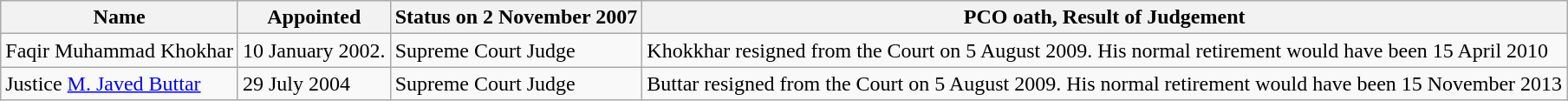<table class="wikitable">
<tr>
<th>Name</th>
<th>Appointed</th>
<th>Status on 2 November 2007</th>
<th>PCO oath, Result of Judgement</th>
</tr>
<tr>
<td>Faqir Muhammad Khokhar</td>
<td>10 January 2002.</td>
<td>Supreme Court Judge</td>
<td>Khokkhar resigned from the Court on 5 August 2009. His normal retirement would have been 15 April 2010</td>
</tr>
<tr>
<td>Justice <a href='#'>M. Javed Buttar</a></td>
<td>29 July 2004</td>
<td>Supreme Court Judge</td>
<td>Buttar resigned from the Court on 5 August 2009. His normal retirement would have been 15 November 2013</td>
</tr>
</table>
